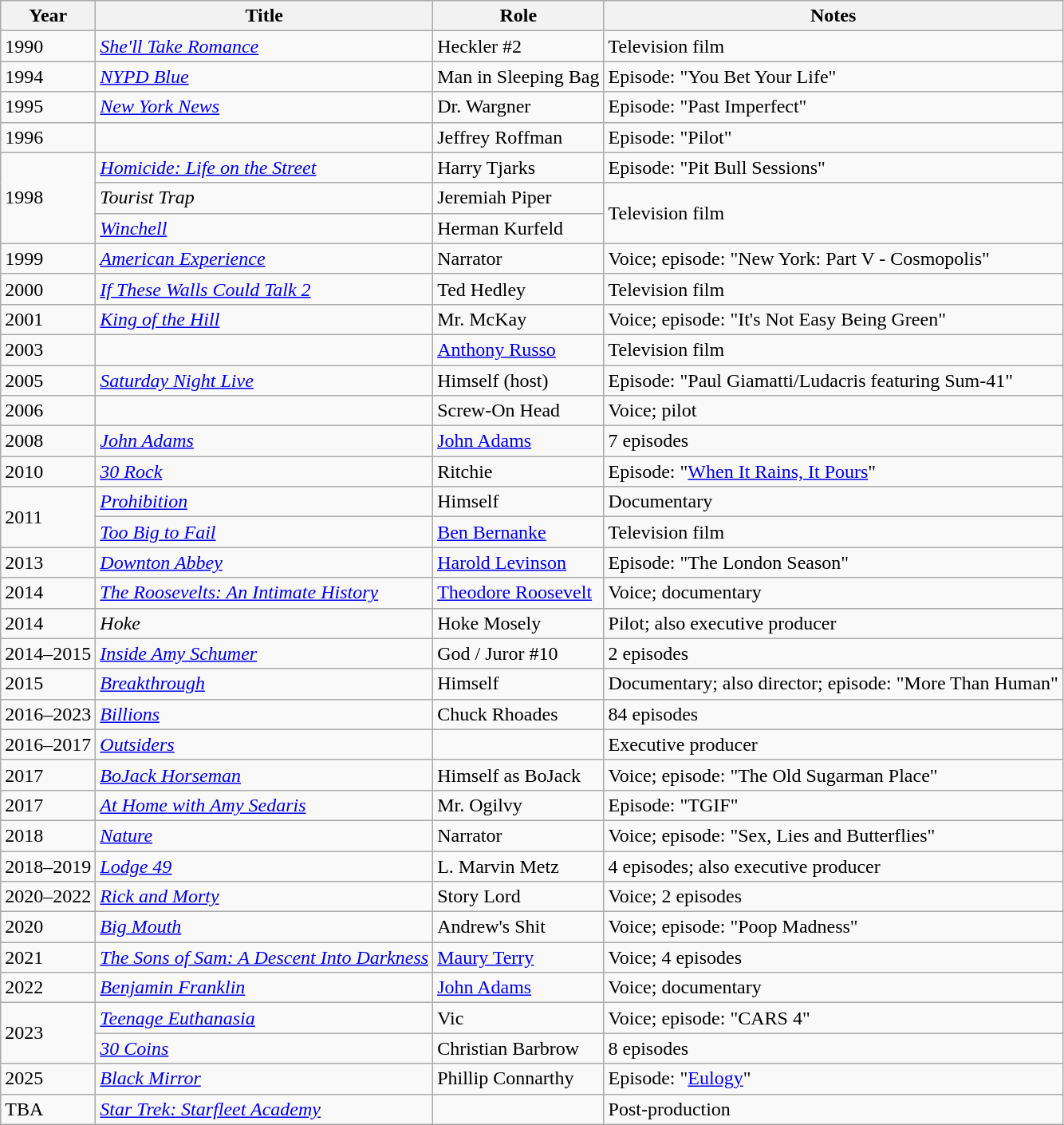<table class="wikitable sortable unsortable">
<tr>
<th>Year</th>
<th>Title</th>
<th>Role</th>
<th class="unsortable">Notes</th>
</tr>
<tr>
<td>1990</td>
<td><em><a href='#'>She'll Take Romance</a></em></td>
<td>Heckler #2</td>
<td>Television film</td>
</tr>
<tr>
<td>1994</td>
<td><em><a href='#'>NYPD Blue</a></em></td>
<td>Man in Sleeping Bag</td>
<td>Episode: "You Bet Your Life"</td>
</tr>
<tr>
<td>1995</td>
<td><em><a href='#'>New York News</a></em></td>
<td>Dr. Wargner</td>
<td>Episode: "Past Imperfect"</td>
</tr>
<tr>
<td>1996</td>
<td><em></em></td>
<td>Jeffrey Roffman</td>
<td>Episode: "Pilot"</td>
</tr>
<tr>
<td rowspan="3">1998</td>
<td><em><a href='#'>Homicide: Life on the Street</a></em></td>
<td>Harry Tjarks</td>
<td>Episode: "Pit Bull Sessions"</td>
</tr>
<tr>
<td><em>Tourist Trap</em></td>
<td>Jeremiah Piper</td>
<td rowspan="2">Television film</td>
</tr>
<tr>
<td><em><a href='#'>Winchell</a></em></td>
<td>Herman Kurfeld</td>
</tr>
<tr>
<td>1999</td>
<td><em><a href='#'>American Experience</a></em></td>
<td>Narrator</td>
<td>Voice; episode: "New York: Part V - Cosmopolis"</td>
</tr>
<tr>
<td>2000</td>
<td><em><a href='#'>If These Walls Could Talk 2</a></em></td>
<td>Ted Hedley</td>
<td>Television film</td>
</tr>
<tr>
<td>2001</td>
<td><em><a href='#'>King of the Hill</a></em></td>
<td>Mr. McKay</td>
<td>Voice; episode: "It's Not Easy Being Green"</td>
</tr>
<tr>
<td>2003</td>
<td><em></em></td>
<td><a href='#'>Anthony Russo</a></td>
<td>Television film</td>
</tr>
<tr>
<td>2005</td>
<td><em><a href='#'>Saturday Night Live</a></em></td>
<td>Himself (host)</td>
<td>Episode: "Paul Giamatti/Ludacris featuring Sum-41"</td>
</tr>
<tr>
<td>2006</td>
<td><em></em></td>
<td>Screw-On Head</td>
<td>Voice; pilot</td>
</tr>
<tr>
<td>2008</td>
<td><em><a href='#'>John Adams</a></em></td>
<td><a href='#'>John Adams</a></td>
<td>7 episodes</td>
</tr>
<tr>
<td>2010</td>
<td><em><a href='#'>30 Rock</a></em></td>
<td>Ritchie</td>
<td>Episode: "<a href='#'>When It Rains, It Pours</a>"</td>
</tr>
<tr>
<td rowspan="2">2011</td>
<td><em><a href='#'>Prohibition</a></em></td>
<td>Himself</td>
<td>Documentary</td>
</tr>
<tr>
<td><em><a href='#'>Too Big to Fail</a></em></td>
<td><a href='#'>Ben Bernanke</a></td>
<td>Television film</td>
</tr>
<tr>
<td>2013</td>
<td><em><a href='#'>Downton Abbey</a></em></td>
<td><a href='#'>Harold Levinson</a></td>
<td>Episode: "The London Season"</td>
</tr>
<tr>
<td>2014</td>
<td><em><a href='#'>The Roosevelts: An Intimate History</a></em></td>
<td><a href='#'>Theodore Roosevelt</a></td>
<td>Voice; documentary</td>
</tr>
<tr>
<td>2014</td>
<td><em>Hoke</em></td>
<td>Hoke Mosely</td>
<td>Pilot; also executive producer</td>
</tr>
<tr>
<td>2014–2015</td>
<td><em><a href='#'>Inside Amy Schumer</a></em></td>
<td>God / Juror #10</td>
<td>2 episodes</td>
</tr>
<tr>
<td>2015</td>
<td><em><a href='#'>Breakthrough</a></em></td>
<td>Himself</td>
<td>Documentary; also director; episode: "More Than Human"</td>
</tr>
<tr>
<td>2016–2023</td>
<td><em><a href='#'>Billions</a></em></td>
<td>Chuck Rhoades</td>
<td>84 episodes</td>
</tr>
<tr>
<td>2016–2017</td>
<td><em><a href='#'>Outsiders</a></em></td>
<td></td>
<td>Executive producer</td>
</tr>
<tr>
<td>2017</td>
<td><em><a href='#'>BoJack Horseman</a></em></td>
<td>Himself as BoJack</td>
<td>Voice; episode: "The Old Sugarman Place"</td>
</tr>
<tr>
<td>2017</td>
<td><em><a href='#'>At Home with Amy Sedaris</a></em></td>
<td>Mr. Ogilvy</td>
<td>Episode: "TGIF"</td>
</tr>
<tr>
<td>2018</td>
<td><em><a href='#'>Nature</a></em></td>
<td>Narrator</td>
<td>Voice; episode: "Sex, Lies and Butterflies"</td>
</tr>
<tr>
<td>2018–2019</td>
<td><em><a href='#'>Lodge 49</a></em></td>
<td>L. Marvin Metz</td>
<td>4 episodes; also executive producer</td>
</tr>
<tr>
<td>2020–2022</td>
<td><em><a href='#'>Rick and Morty</a></em></td>
<td>Story Lord</td>
<td>Voice; 2 episodes</td>
</tr>
<tr>
<td>2020</td>
<td><em><a href='#'>Big Mouth</a></em></td>
<td>Andrew's Shit</td>
<td>Voice; episode: "Poop Madness"</td>
</tr>
<tr>
<td>2021</td>
<td><em><a href='#'>The Sons of Sam: A Descent Into Darkness</a></em></td>
<td><a href='#'>Maury Terry</a></td>
<td>Voice; 4 episodes</td>
</tr>
<tr>
<td>2022</td>
<td><em><a href='#'>Benjamin Franklin</a></em></td>
<td><a href='#'>John Adams</a></td>
<td>Voice; documentary</td>
</tr>
<tr>
<td rowspan="2">2023</td>
<td><em><a href='#'>Teenage Euthanasia</a></em></td>
<td>Vic</td>
<td>Voice; episode: "CARS 4"</td>
</tr>
<tr>
<td><em><a href='#'>30 Coins</a></em></td>
<td>Christian Barbrow</td>
<td>8 episodes</td>
</tr>
<tr>
<td>2025</td>
<td><em><a href='#'>Black Mirror</a></em></td>
<td>Phillip Connarthy</td>
<td>Episode: "<a href='#'>Eulogy</a>"</td>
</tr>
<tr>
<td>TBA</td>
<td><em><a href='#'>Star Trek: Starfleet Academy</a></em></td>
<td></td>
<td>Post-production</td>
</tr>
</table>
